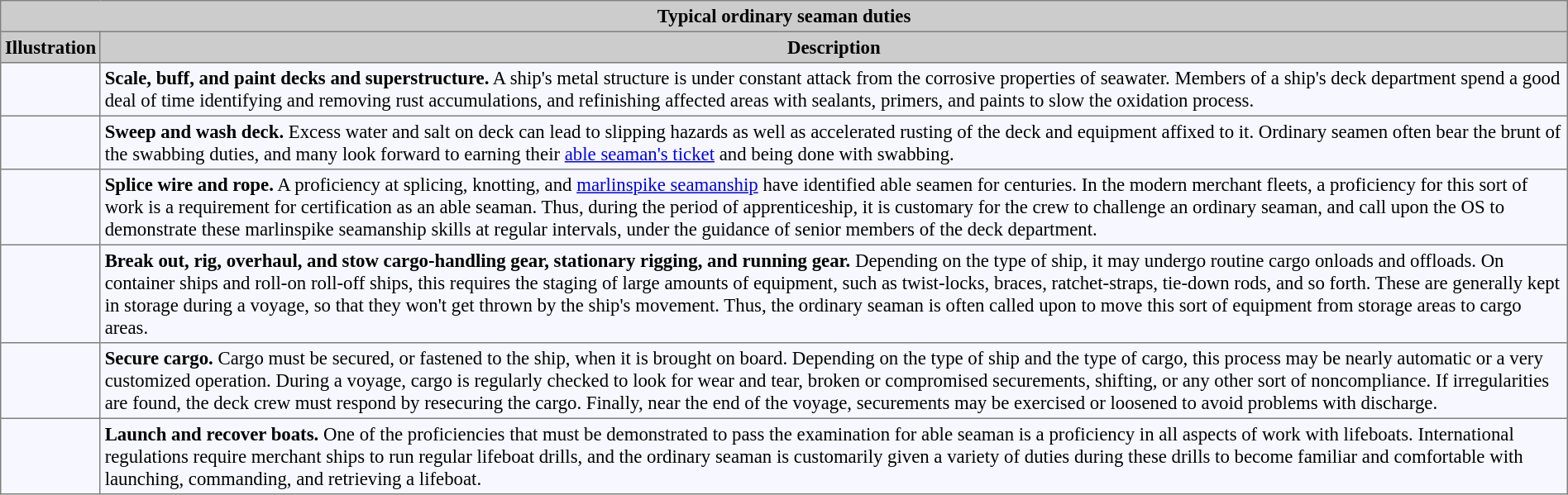<table bgcolor="#f7f8ff" align="center" cellpadding="3" cellspacing="0" border="1" style="font-size: 95%; border: gray solid 1px; border-collapse: collapse;">
<tr bgcolor="#CCCCCC" align="center">
<td colspan="2"><strong>Typical ordinary seaman duties</strong></td>
</tr>
<tr bgcolor="#CCCCCC" align="center">
<th>Illustration</th>
<th>Description</th>
</tr>
<tr valign="top">
<td></td>
<td><strong>Scale, buff, and paint decks and superstructure.</strong>  A ship's metal structure is under constant attack from the corrosive properties of seawater.  Members of a ship's deck department spend a good deal of time identifying and removing rust accumulations, and refinishing affected areas with sealants, primers, and paints to slow the oxidation process.</td>
</tr>
<tr valign="top">
<td></td>
<td><strong>Sweep and wash deck.</strong> Excess water and salt on deck can lead to slipping hazards as well as accelerated rusting of the deck and equipment affixed to it.  Ordinary seamen often bear the brunt of the swabbing duties, and many look forward to earning their <a href='#'>able seaman's ticket</a> and being done with swabbing.</td>
</tr>
<tr valign="top">
<td></td>
<td><strong>Splice wire and rope.</strong> A proficiency at splicing, knotting, and <a href='#'>marlinspike seamanship</a> have identified able seamen for centuries.  In the modern merchant fleets, a proficiency for this sort of work is a requirement for certification as an able seaman.  Thus, during the period of apprenticeship, it is customary for the crew to challenge an ordinary seaman, and call upon the OS to demonstrate these marlinspike seamanship skills at regular intervals, under the guidance of senior members of the deck department.</td>
</tr>
<tr valign="top">
<td></td>
<td><strong>Break out, rig, overhaul, and stow cargo-handling gear, stationary rigging, and running gear.</strong>  Depending on the type of ship, it may undergo routine cargo onloads and offloads.  On container ships and roll-on roll-off ships, this requires the staging of large amounts of equipment, such as twist-locks, braces, ratchet-straps, tie-down rods, and so forth.  These are generally kept in storage during a voyage, so that they won't get thrown by the ship's movement.  Thus, the ordinary seaman is often called upon to move this sort of equipment from storage areas to cargo areas.</td>
</tr>
<tr valign="top">
<td></td>
<td><strong>Secure cargo.</strong>  Cargo must be secured, or fastened to the ship, when it is brought on board.  Depending on the type of ship and the type of cargo, this process may be nearly automatic or a very customized operation.  During a voyage, cargo is regularly checked to look for wear and tear, broken or compromised securements, shifting, or any other sort of noncompliance.  If irregularities are found, the deck crew must respond by resecuring the cargo.  Finally, near the end of the voyage, securements may be exercised or loosened to avoid problems with discharge.</td>
</tr>
<tr valign="top">
<td></td>
<td><strong>Launch and recover boats.</strong>  One of the proficiencies that must be demonstrated to pass the examination for able seaman is a proficiency in all aspects of work with lifeboats.  International regulations require merchant ships to run regular lifeboat drills, and the ordinary seaman is customarily given a variety of duties during these drills to become familiar and comfortable with launching, commanding, and retrieving a lifeboat.</td>
</tr>
</table>
